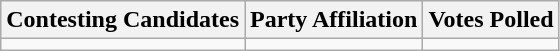<table class="wikitable sortable">
<tr>
<th>Contesting Candidates</th>
<th>Party Affiliation</th>
<th>Votes Polled</th>
</tr>
<tr>
<td></td>
<td></td>
<td></td>
</tr>
</table>
